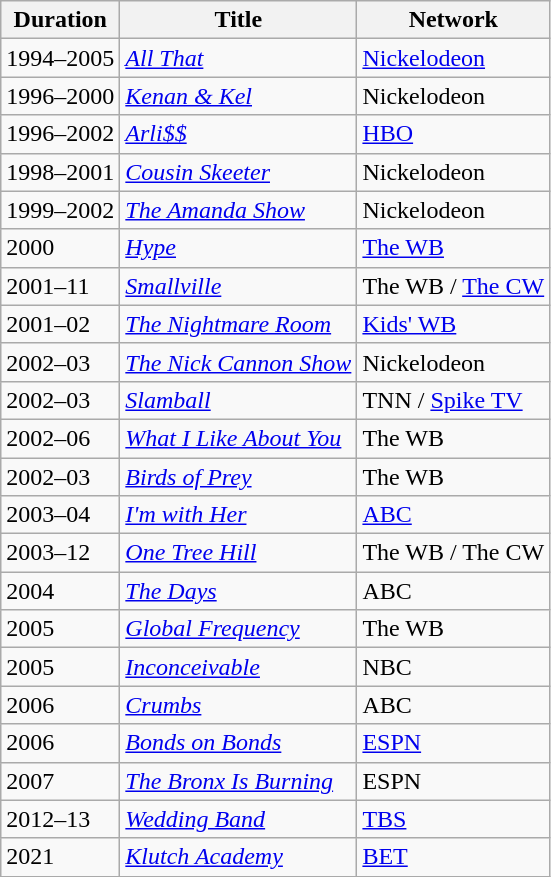<table class="wikitable">
<tr>
<th>Duration</th>
<th>Title</th>
<th>Network</th>
</tr>
<tr>
<td>1994–2005</td>
<td><em><a href='#'>All That</a></em></td>
<td><a href='#'>Nickelodeon</a></td>
</tr>
<tr>
<td>1996–2000</td>
<td><em><a href='#'>Kenan & Kel</a></em></td>
<td>Nickelodeon</td>
</tr>
<tr>
<td>1996–2002</td>
<td><em><a href='#'>Arli$$</a></em></td>
<td><a href='#'>HBO</a></td>
</tr>
<tr>
<td>1998–2001</td>
<td><em><a href='#'>Cousin Skeeter</a></em></td>
<td>Nickelodeon</td>
</tr>
<tr>
<td>1999–2002</td>
<td><em><a href='#'>The Amanda Show</a></em></td>
<td>Nickelodeon</td>
</tr>
<tr>
<td>2000</td>
<td><em><a href='#'>Hype</a></em></td>
<td><a href='#'>The WB</a></td>
</tr>
<tr>
<td>2001–11</td>
<td><em><a href='#'>Smallville</a></em></td>
<td>The WB / <a href='#'>The CW</a></td>
</tr>
<tr>
<td>2001–02</td>
<td><em><a href='#'>The Nightmare Room</a></em></td>
<td><a href='#'>Kids' WB</a></td>
</tr>
<tr>
<td>2002–03</td>
<td><em><a href='#'>The Nick Cannon Show</a></em></td>
<td>Nickelodeon</td>
</tr>
<tr>
<td>2002–03</td>
<td><em><a href='#'>Slamball</a></em></td>
<td>TNN / <a href='#'>Spike TV</a></td>
</tr>
<tr>
<td>2002–06</td>
<td><em><a href='#'>What I Like About You</a></em></td>
<td>The WB</td>
</tr>
<tr>
<td>2002–03</td>
<td><em><a href='#'>Birds of Prey</a></em></td>
<td>The WB</td>
</tr>
<tr>
<td>2003–04</td>
<td><em><a href='#'>I'm with Her</a></em></td>
<td><a href='#'>ABC</a></td>
</tr>
<tr>
<td>2003–12</td>
<td><em><a href='#'>One Tree Hill</a></em></td>
<td>The WB / The CW</td>
</tr>
<tr>
<td>2004</td>
<td><em><a href='#'>The Days</a></em></td>
<td>ABC</td>
</tr>
<tr>
<td>2005</td>
<td><em><a href='#'>Global Frequency</a></em></td>
<td>The WB</td>
</tr>
<tr>
<td>2005</td>
<td><em><a href='#'>Inconceivable</a></em></td>
<td>NBC</td>
</tr>
<tr>
<td>2006</td>
<td><em><a href='#'>Crumbs</a></em></td>
<td>ABC</td>
</tr>
<tr>
<td>2006</td>
<td><em><a href='#'>Bonds on Bonds</a></em></td>
<td><a href='#'>ESPN</a></td>
</tr>
<tr>
<td>2007</td>
<td><em><a href='#'>The Bronx Is Burning</a></em></td>
<td>ESPN</td>
</tr>
<tr>
<td>2012–13</td>
<td><em><a href='#'>Wedding Band</a></em></td>
<td><a href='#'>TBS</a></td>
</tr>
<tr>
<td>2021</td>
<td><em><a href='#'>Klutch Academy</a></em></td>
<td><a href='#'>BET</a></td>
</tr>
</table>
